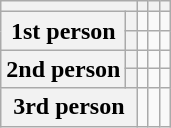<table class="wikitable">
<tr>
<th colspan=2></th>
<th> </th>
<th> </th>
<th> </th>
</tr>
<tr>
<th rowspan=2>1st person</th>
<th></th>
<td></td>
<td></td>
<td></td>
</tr>
<tr>
<th></th>
<td></td>
<td></td>
<td></td>
</tr>
<tr>
<th rowspan=2>2nd person</th>
<th></th>
<td></td>
<td></td>
<td></td>
</tr>
<tr>
<th></th>
<td></td>
<td></td>
<td></td>
</tr>
<tr>
<th colspan=2>3rd person</th>
<td></td>
<td></td>
<td></td>
</tr>
</table>
